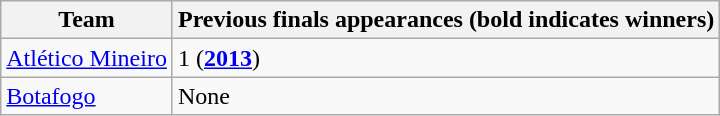<table class="wikitable">
<tr>
<th>Team</th>
<th>Previous finals appearances (bold indicates winners)</th>
</tr>
<tr>
<td> <a href='#'>Atlético Mineiro</a></td>
<td>1 (<strong><a href='#'>2013</a></strong>)</td>
</tr>
<tr>
<td> <a href='#'>Botafogo</a></td>
<td>None</td>
</tr>
</table>
